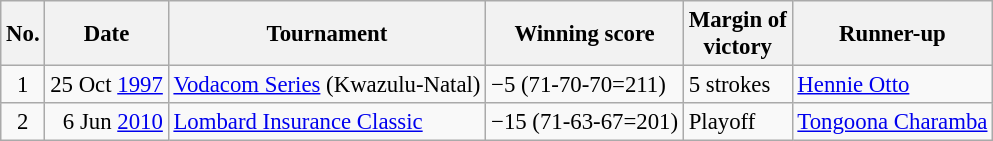<table class="wikitable" style="font-size:95%;">
<tr>
<th>No.</th>
<th>Date</th>
<th>Tournament</th>
<th>Winning score</th>
<th>Margin of<br>victory</th>
<th>Runner-up</th>
</tr>
<tr>
<td align=center>1</td>
<td align=right>25 Oct <a href='#'>1997</a></td>
<td><a href='#'>Vodacom Series</a> (Kwazulu-Natal)</td>
<td>−5 (71-70-70=211)</td>
<td>5 strokes</td>
<td> <a href='#'>Hennie Otto</a></td>
</tr>
<tr>
<td align=center>2</td>
<td align=right>6 Jun <a href='#'>2010</a></td>
<td><a href='#'>Lombard Insurance Classic</a></td>
<td>−15 (71-63-67=201)</td>
<td>Playoff</td>
<td> <a href='#'>Tongoona Charamba</a></td>
</tr>
</table>
